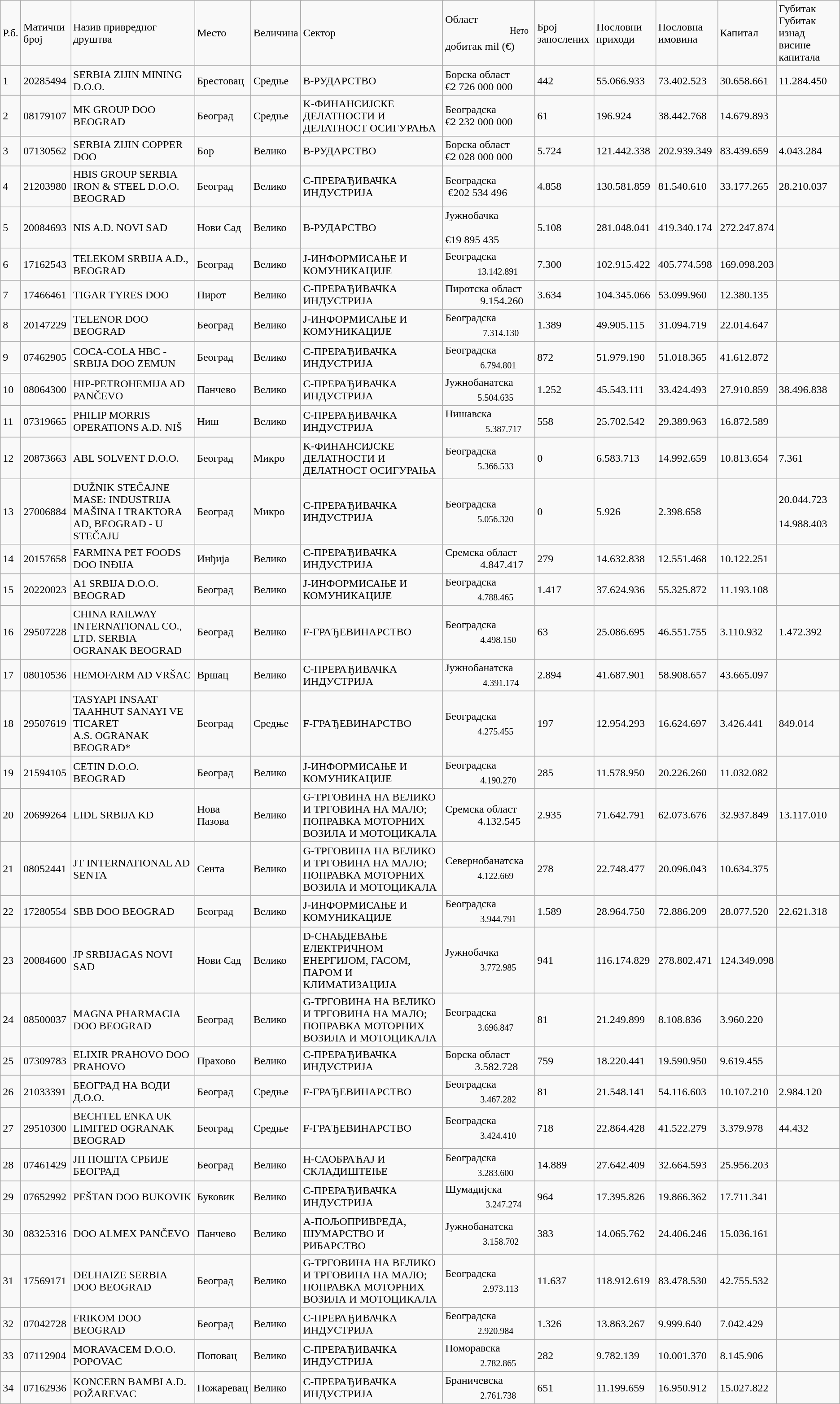<table class="wikitable">
<tr>
<td>Р.б.</td>
<td>Матични број</td>
<td colspan="8">Назив привредног друштва</td>
<td colspan="2">Место</td>
<td colspan="2">Величина</td>
<td colspan="7">Сектор</td>
<td colspan="3">Област                                             <sup>Нето</sup><br>добитак mil (€)</td>
<td colspan="2">Број запослених</td>
<td colspan="3">Пословни приходи</td>
<td colspan="3">Пословна имовина</td>
<td colspan="3">Капитал</td>
<td colspan="3">Губитак Губитак         изнад висине<br>капитала</td>
</tr>
<tr>
<td>1</td>
<td>20285494</td>
<td colspan="8">SERBIA ZIJIN MINING D.O.O.</td>
<td colspan="2">Брестовац</td>
<td colspan="2">Средње</td>
<td colspan="7">B-РУДАРСТВО</td>
<td colspan="3">Борска област       €2 726 000 000</td>
<td colspan="2">442</td>
<td colspan="3">55.066.933</td>
<td colspan="3">73.402.523</td>
<td colspan="3">30.658.661</td>
<td colspan="3">11.284.450</td>
</tr>
<tr>
<td>2</td>
<td>08179107</td>
<td colspan="8">MK GROUP DOO BEOGRAD</td>
<td colspan="2">Београд</td>
<td colspan="2">Средње</td>
<td colspan="7">K-ФИНАНСИЈСКЕ ДЕЛАТНОСТИ И ДЕЛАТНОСТ ОСИГУРАЊА</td>
<td colspan="3">Београдска             €2 232 000 000</td>
<td colspan="2">61</td>
<td colspan="3">196.924</td>
<td colspan="3">38.442.768</td>
<td colspan="3">14.679.893</td>
<td colspan="3"></td>
</tr>
<tr>
<td>3</td>
<td>07130562</td>
<td colspan="8">SERBIA ZIJIN COPPER DOO</td>
<td colspan="2">Бор</td>
<td colspan="2">Велико</td>
<td colspan="7">B-РУДАРСТВО</td>
<td colspan="3">Борска област       €2 028 000 000</td>
<td colspan="2">5.724</td>
<td colspan="3">121.442.338</td>
<td colspan="3">202.939.349</td>
<td colspan="3">83.439.659</td>
<td colspan="3">4.043.284</td>
</tr>
<tr>
<td>4</td>
<td>21203980</td>
<td colspan="8">HBIS GROUP SERBIA IRON & STEEL D.O.O. BEOGRAD</td>
<td colspan="2">Београд</td>
<td colspan="2">Велико</td>
<td colspan="7">C-ПРЕРАЂИВАЧКА ИНДУСТРИЈА</td>
<td colspan="3">Београдска              €202 534 496</td>
<td colspan="2">4.858</td>
<td colspan="3">130.581.859</td>
<td colspan="3">81.540.610</td>
<td colspan="3">33.177.265</td>
<td colspan="3">28.210.037</td>
</tr>
<tr>
<td>5</td>
<td>20084693</td>
<td colspan="8">NIS A.D. NOVI SAD</td>
<td colspan="2">Нови Сад</td>
<td colspan="2">Велико</td>
<td colspan="7">B-РУДАРСТВО</td>
<td colspan="3">Јужнобачка              <br>€19 895 435</td>
<td colspan="2">5.108</td>
<td colspan="3">281.048.041</td>
<td colspan="3">419.340.174</td>
<td colspan="3">272.247.874</td>
<td colspan="3"></td>
</tr>
<tr>
<td>6</td>
<td>17162543</td>
<td colspan="8">TELEKOM SRBIJA A.D., BEOGRAD</td>
<td colspan="2">Београд</td>
<td colspan="2">Велико</td>
<td colspan="7">J-ИНФОРМИСАЊЕ И КОМУНИКАЦИЈЕ</td>
<td colspan="3">Београдска                         <sub>13.142.891</sub></td>
<td colspan="2">7.300</td>
<td colspan="3">102.915.422</td>
<td colspan="3">405.774.598</td>
<td colspan="3">169.098.203</td>
<td colspan="3"></td>
</tr>
<tr>
<td>7</td>
<td>17466461</td>
<td colspan="8">TIGAR TYRES DOO</td>
<td colspan="2">Пирот</td>
<td colspan="2">Велико</td>
<td colspan="7">C-ПРЕРАЂИВАЧКА ИНДУСТРИЈА</td>
<td colspan="3">Пиротска област                9.154.260</td>
<td colspan="2">3.634</td>
<td colspan="3">104.345.066</td>
<td colspan="3">53.099.960</td>
<td colspan="3">12.380.135</td>
<td colspan="3"></td>
</tr>
<tr>
<td>8</td>
<td>20147229</td>
<td colspan="8">TELENOR DOO BEOGRAD</td>
<td colspan="2">Београд</td>
<td colspan="2">Велико</td>
<td colspan="7">J-ИНФОРМИСАЊЕ И КОМУНИКАЦИЈЕ</td>
<td colspan="3">Београдска                           <sub>7.314.130</sub></td>
<td colspan="2">1.389</td>
<td colspan="3">49.905.115</td>
<td colspan="3">31.094.719</td>
<td colspan="3">22.014.647</td>
<td colspan="3"></td>
</tr>
<tr>
<td>9</td>
<td>07462905</td>
<td colspan="8">COCA-COLA HBC - SRBIJA DOO ZEMUN</td>
<td colspan="2">Београд</td>
<td colspan="2">Велико</td>
<td colspan="7">C-ПРЕРАЂИВАЧКА ИНДУСТРИЈА</td>
<td colspan="3">Београдска                          <sub>6.794.801</sub></td>
<td colspan="2">872</td>
<td colspan="3">51.979.190</td>
<td colspan="3">51.018.365</td>
<td colspan="3">41.612.872</td>
<td colspan="3"></td>
</tr>
<tr>
<td>10</td>
<td>08064300</td>
<td colspan="8">HIP-PETROHEMIJA AD PANČEVO</td>
<td colspan="2">Панчево</td>
<td colspan="2">Велико</td>
<td colspan="7">C-ПРЕРАЂИВАЧКА ИНДУСТРИЈА</td>
<td colspan="3">Јужнобанатска                   <sub>5.504.635</sub></td>
<td colspan="2">1.252</td>
<td colspan="3">45.543.111</td>
<td colspan="3">33.424.493</td>
<td colspan="3">27.910.859</td>
<td colspan="3">38.496.838</td>
</tr>
<tr>
<td>11</td>
<td>07319665</td>
<td colspan="8">PHILIP MORRIS OPERATIONS A.D. NIŠ</td>
<td colspan="2">Ниш</td>
<td colspan="2">Велико</td>
<td colspan="7">C-ПРЕРАЂИВАЧКА ИНДУСТРИЈА</td>
<td colspan="3">Нишавска                              <sub>5.387.717</sub></td>
<td colspan="2">558</td>
<td colspan="3">25.702.542</td>
<td colspan="3">29.389.963</td>
<td colspan="3">16.872.589</td>
<td colspan="3"></td>
</tr>
<tr>
<td>12</td>
<td>20873663</td>
<td colspan="8">ABL SOLVENT D.O.O.</td>
<td colspan="2">Београд</td>
<td colspan="2">Микро</td>
<td colspan="7">K-ФИНАНСИЈСКЕ ДЕЛАТНОСТИ И ДЕЛАТНОСТ ОСИГУРАЊА</td>
<td colspan="3">Београдска                         <sub>5.366.533</sub></td>
<td colspan="2">0</td>
<td colspan="3">6.583.713</td>
<td colspan="3">14.992.659</td>
<td colspan="3">10.813.654</td>
<td colspan="3">7.361</td>
</tr>
<tr>
<td>13</td>
<td>27006884</td>
<td colspan="8">DUŽNIK STEČAJNE MASE: INDUSTRIJA MAŠINA I TRAKTORA AD, BEOGRAD  - U STEČAJU</td>
<td colspan="2">Београд</td>
<td colspan="2">Микро</td>
<td colspan="7">C-ПРЕРАЂИВАЧКА ИНДУСТРИЈА</td>
<td colspan="3">Београдска                         <sub>5.056.320</sub></td>
<td colspan="2">0</td>
<td colspan="3">5.926</td>
<td colspan="3">2.398.658</td>
<td colspan="3"></td>
<td colspan="3">20.044.723              14.988.403</td>
</tr>
<tr>
<td>14</td>
<td>20157658</td>
<td colspan="8">FARMINA PET FOODS DOO INĐIJA</td>
<td colspan="2">Инђија</td>
<td colspan="2">Велико</td>
<td colspan="7">C-ПРЕРАЂИВАЧКА ИНДУСТРИЈА</td>
<td colspan="3">Сремска област                  4.847.417</td>
<td colspan="2">279</td>
<td colspan="3">14.632.838</td>
<td colspan="3">12.551.468</td>
<td colspan="3">10.122.251</td>
<td colspan="3"></td>
</tr>
<tr>
<td>15</td>
<td>20220023</td>
<td colspan="8">A1 SRBIJA D.O.O. BEOGRAD</td>
<td colspan="2">Београд</td>
<td colspan="2">Велико</td>
<td colspan="7">J-ИНФОРМИСАЊЕ И КОМУНИКАЦИЈЕ</td>
<td colspan="3">Београдска                         <sub>4.788.465</sub></td>
<td colspan="2">1.417</td>
<td colspan="3">37.624.936</td>
<td colspan="3">55.325.872</td>
<td colspan="3">11.193.108</td>
<td colspan="3"></td>
</tr>
<tr>
<td>16</td>
<td>29507228</td>
<td colspan="8">CHINA RAILWAY INTERNATIONAL CO., LTD. SERBIA OGRANAK BEOGRAD</td>
<td colspan="2">Београд</td>
<td colspan="2">Велико</td>
<td colspan="7">F-ГРАЂЕВИНАРСТВО</td>
<td colspan="3">Београдска                          <sub>4.498.150</sub></td>
<td colspan="2">63</td>
<td colspan="3">25.086.695</td>
<td colspan="3">46.551.755</td>
<td colspan="3">3.110.932</td>
<td colspan="3">1.472.392</td>
</tr>
<tr>
<td>17</td>
<td>08010536</td>
<td colspan="8">HEMOFARM AD VRŠAC</td>
<td colspan="2">Вршац</td>
<td colspan="2">Велико</td>
<td colspan="7">C-ПРЕРАЂИВАЧКА ИНДУСТРИЈА</td>
<td colspan="3">Јужнобанатска                     <sub>4.391.174</sub></td>
<td colspan="2">2.894</td>
<td colspan="3">41.687.901</td>
<td colspan="3">58.908.657</td>
<td colspan="3">43.665.097</td>
<td colspan="3"></td>
</tr>
<tr>
<td>18</td>
<td>29507619</td>
<td colspan="8">TASYAPI INSAAT TAAHHUT SANAYI VE TICARET<br>A.S. OGRANAK BEOGRAD*</td>
<td colspan="2">Београд</td>
<td colspan="2">Средње</td>
<td colspan="7">F-ГРАЂЕВИНАРСТВО</td>
<td colspan="3">Београдска                         <sub>4.275.455</sub></td>
<td colspan="2">197</td>
<td colspan="3">12.954.293</td>
<td colspan="3">16.624.697</td>
<td colspan="3">3.426.441</td>
<td colspan="3">849.014</td>
</tr>
<tr>
<td>19</td>
<td>21594105</td>
<td colspan="8">CETIN D.O.O. BEOGRAD</td>
<td colspan="2">Београд</td>
<td colspan="2">Велико</td>
<td colspan="7">J-ИНФОРМИСАЊЕ И КОМУНИКАЦИЈЕ</td>
<td colspan="3">Београдска                          <sub>4.190.270</sub></td>
<td colspan="2">285</td>
<td colspan="3">11.578.950</td>
<td colspan="3">20.226.260</td>
<td colspan="3">11.032.082</td>
<td colspan="3"></td>
</tr>
<tr>
<td>20</td>
<td>20699264</td>
<td colspan="8">LIDL SRBIJA KD</td>
<td colspan="2">Нова Пазова</td>
<td colspan="2">Велико</td>
<td colspan="7">G-ТРГОВИНА НА ВЕЛИКО И ТРГОВИНА НА МАЛО; ПОПРАВКА МОТОРНИХ ВОЗИЛА И МОТОЦИКАЛА</td>
<td colspan="3">Сремска област                 4.132.545</td>
<td colspan="2">2.935</td>
<td colspan="3">71.642.791</td>
<td colspan="3">62.073.676</td>
<td colspan="3">32.937.849</td>
<td colspan="3">13.117.010</td>
</tr>
<tr>
<td>21</td>
<td>08052441</td>
<td colspan="8">JT INTERNATIONAL AD SENTA</td>
<td colspan="2">Сента</td>
<td colspan="2">Велико</td>
<td colspan="7">G-ТРГОВИНА НА ВЕЛИКО И ТРГОВИНА НА МАЛО; ПОПРАВКА МОТОРНИХ ВОЗИЛА И МОТОЦИКАЛА</td>
<td colspan="3">Севернобанатска               <sub>4.122.669</sub></td>
<td colspan="2">278</td>
<td colspan="3">22.748.477</td>
<td colspan="3">20.096.043</td>
<td colspan="3">10.634.375</td>
<td colspan="3"></td>
</tr>
<tr>
<td>22</td>
<td>17280554</td>
<td colspan="8">SBB DOO BEOGRAD</td>
<td colspan="2">Београд</td>
<td colspan="2">Велико</td>
<td colspan="7">J-ИНФОРМИСАЊЕ И КОМУНИКАЦИЈЕ</td>
<td colspan="3">Београдска                          <sub>3.944.791</sub></td>
<td colspan="2">1.589</td>
<td colspan="3">28.964.750</td>
<td colspan="3">72.886.209</td>
<td colspan="3">28.077.520</td>
<td colspan="3">22.621.318</td>
</tr>
<tr>
<td>23</td>
<td>20084600</td>
<td colspan="8">JP SRBIJAGAS NOVI SAD</td>
<td colspan="2">Нови Сад</td>
<td colspan="2">Велико</td>
<td colspan="7">D-СНАБДЕВАЊЕ ЕЛЕКТРИЧНОМ ЕНЕРГИЈОМ, ГАСОМ, ПАРОМ И КЛИМАТИЗАЦИЈА</td>
<td colspan="3">Јужнобачка                          <sub>3.772.985</sub></td>
<td colspan="2">941</td>
<td colspan="3">116.174.829</td>
<td colspan="3">278.802.471</td>
<td colspan="3">124.349.098</td>
<td colspan="3"></td>
</tr>
<tr>
<td>24</td>
<td>08500037</td>
<td colspan="8">MAGNA PHARMACIA DOO BEOGRAD</td>
<td colspan="2">Београд</td>
<td colspan="2">Велико</td>
<td colspan="7">G-ТРГОВИНА НА ВЕЛИКО И ТРГОВИНА НА МАЛО; ПОПРАВКА МОТОРНИХ ВОЗИЛА И МОТОЦИКАЛА</td>
<td colspan="3">Београдска                         <sub>3.696.847</sub></td>
<td colspan="2">81</td>
<td colspan="3">21.249.899</td>
<td colspan="3">8.108.836</td>
<td colspan="3">3.960.220</td>
<td colspan="3"></td>
</tr>
<tr>
<td>25</td>
<td>07309783</td>
<td colspan="8">ELIXIR PRAHOVO DOO PRAHOVO</td>
<td colspan="2">Прахово</td>
<td colspan="2">Велико</td>
<td colspan="7">C-ПРЕРАЂИВАЧКА ИНДУСТРИЈА</td>
<td colspan="3">Борска област                    3.582.728</td>
<td colspan="2">759</td>
<td colspan="3">18.220.441</td>
<td colspan="3">19.590.950</td>
<td colspan="3">9.619.455</td>
<td colspan="3"></td>
</tr>
<tr>
<td>26</td>
<td>21033391</td>
<td colspan="8">БЕОГРАД НА ВОДИ Д.О.О.</td>
<td colspan="2">Београд</td>
<td colspan="2">Средње</td>
<td colspan="7">F-ГРАЂЕВИНАРСТВО</td>
<td colspan="3">Београдска                          <sub>3.467.282</sub></td>
<td colspan="2">81</td>
<td colspan="3">21.548.141</td>
<td colspan="3">54.116.603</td>
<td colspan="3">10.107.210</td>
<td colspan="3">2.984.120</td>
</tr>
<tr>
<td>27</td>
<td>29510300</td>
<td colspan="8">BECHTEL ENKA UK LIMITED OGRANAK BEOGRAD</td>
<td colspan="2">Београд</td>
<td colspan="2">Средње</td>
<td colspan="7">F-ГРАЂЕВИНАРСТВО</td>
<td colspan="3">Београдска                          <sub>3.424.410</sub></td>
<td colspan="2">718</td>
<td colspan="3">22.864.428</td>
<td colspan="3">41.522.279</td>
<td colspan="3">3.379.978</td>
<td colspan="3">44.432</td>
</tr>
<tr>
<td>28</td>
<td>07461429</td>
<td colspan="8">ЈП ПОШТА СРБИЈЕ БЕОГРАД</td>
<td colspan="2">Београд</td>
<td colspan="2">Велико</td>
<td colspan="7">H-САОБРАЋАЈ И СКЛАДИШТЕЊЕ</td>
<td colspan="3">Београдска                         <sub>3.283.600</sub></td>
<td colspan="2">14.889</td>
<td colspan="3">27.642.409</td>
<td colspan="3">32.664.593</td>
<td colspan="3">25.956.203</td>
<td colspan="3"></td>
</tr>
<tr>
<td>29</td>
<td>07652992</td>
<td colspan="8">PEŠTAN DOO BUKOVIK</td>
<td colspan="2">Буковик</td>
<td colspan="2">Велико</td>
<td colspan="7">C-ПРЕРАЂИВАЧКА ИНДУСТРИЈА</td>
<td colspan="3">Шумадијска                          <sub>3.247.274</sub></td>
<td colspan="2">964</td>
<td colspan="3">17.395.826</td>
<td colspan="3">19.866.362</td>
<td colspan="3">17.711.341</td>
<td colspan="3"></td>
</tr>
<tr>
<td>30</td>
<td>08325316</td>
<td colspan="8">DOO ALMEX PANČEVO</td>
<td colspan="2">Панчево</td>
<td colspan="2">Велико</td>
<td colspan="7">A-ПОЉОПРИВРЕДА, ШУМАРСТВО И РИБАРСТВО</td>
<td colspan="3">Јужнобанатска                     <sub>3.158.702</sub></td>
<td colspan="2">383</td>
<td colspan="3">14.065.762</td>
<td colspan="3">24.406.246</td>
<td colspan="3">15.036.161</td>
<td colspan="3"></td>
</tr>
<tr>
<td>31</td>
<td>17569171</td>
<td colspan="8">DELHAIZE SERBIA DOO BEOGRAD</td>
<td colspan="2">Београд</td>
<td colspan="2">Велико</td>
<td colspan="7">G-ТРГОВИНА НА ВЕЛИКО И ТРГОВИНА НА МАЛО; ПОПРАВКА МОТОРНИХ ВОЗИЛА И МОТОЦИКАЛА</td>
<td colspan="3">Београдска                           <sub>2.973.113</sub></td>
<td colspan="2">11.637</td>
<td colspan="3">118.912.619</td>
<td colspan="3">83.478.530</td>
<td colspan="3">42.755.532</td>
<td colspan="3"></td>
</tr>
<tr>
<td>32</td>
<td>07042728</td>
<td colspan="8">FRIKOM DOO BEOGRAD</td>
<td colspan="2">Београд</td>
<td colspan="2">Велико</td>
<td colspan="7">C-ПРЕРАЂИВАЧКА ИНДУСТРИЈА</td>
<td colspan="3">Београдска                         <sub>2.920.984</sub></td>
<td colspan="2">1.326</td>
<td colspan="3">13.863.267</td>
<td colspan="3">9.999.640</td>
<td colspan="3">7.042.429</td>
<td colspan="3"></td>
</tr>
<tr>
<td>33</td>
<td>07112904</td>
<td colspan="8">MORAVACEM D.O.O. POPOVAC</td>
<td colspan="2">Поповац</td>
<td colspan="2">Велико</td>
<td colspan="7">C-ПРЕРАЂИВАЧКА ИНДУСТРИЈА</td>
<td colspan="3">Поморавска                        <sub>2.782.865</sub></td>
<td colspan="2">282</td>
<td colspan="3">9.782.139</td>
<td colspan="3">10.001.370</td>
<td colspan="3">8.145.906</td>
<td colspan="3"></td>
</tr>
<tr>
<td>34</td>
<td>07162936</td>
<td colspan="8">KONCERN BAMBI A.D. POŽAREVAC</td>
<td colspan="2">Пожаревац</td>
<td colspan="2">Велико</td>
<td colspan="7">C-ПРЕРАЂИВАЧКА ИНДУСТРИЈА</td>
<td colspan="3">Браничевска                        <sub>2.761.738</sub></td>
<td colspan="2">651</td>
<td colspan="3">11.199.659</td>
<td colspan="3">16.950.912</td>
<td colspan="3">15.027.822</td>
<td colspan="3"></td>
</tr>
</table>
